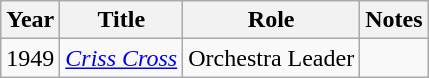<table class="wikitable">
<tr>
<th>Year</th>
<th>Title</th>
<th>Role</th>
<th>Notes</th>
</tr>
<tr>
<td>1949</td>
<td><em><a href='#'>Criss Cross</a></em></td>
<td>Orchestra Leader</td>
<td></td>
</tr>
</table>
